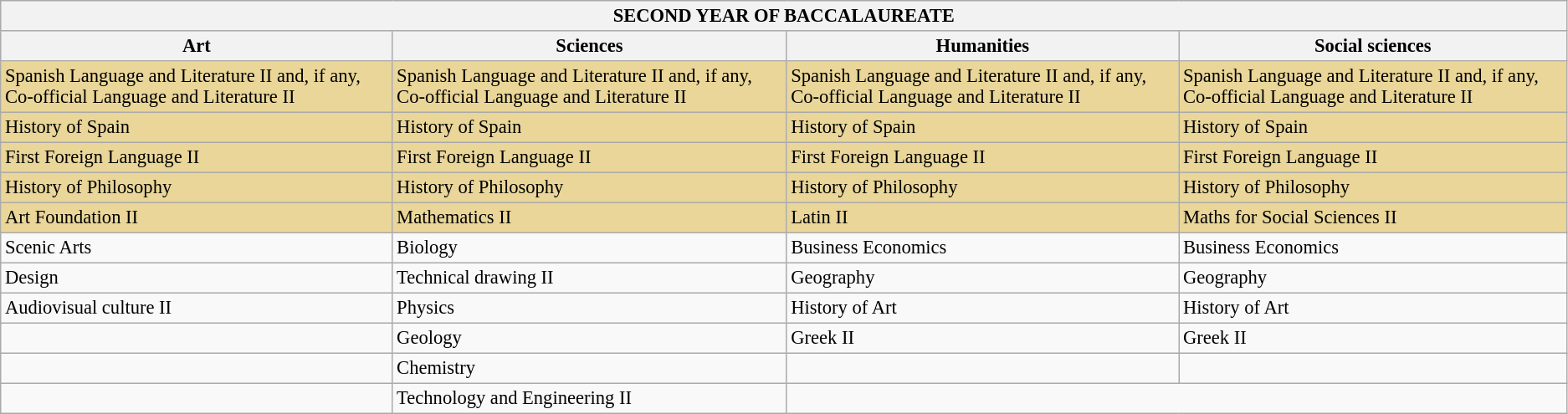<table class="wikitable" style="font-size: 94%;">
<tr>
<th colspan="6">SECOND YEAR OF BACCALAUREATE</th>
</tr>
<tr>
<th>Art</th>
<th>Sciences</th>
<th>Humanities</th>
<th>Social sciences</th>
</tr>
<tr>
<td style="background-color:#E9D698">Spanish Language and Literature II and, if any, Co-official Language and Literature II</td>
<td style="background-color:#E9D698">Spanish Language and Literature II and, if any, Co-official Language and Literature II</td>
<td style="background-color:#E9D698">Spanish Language and Literature II and, if any, Co-official Language and Literature II</td>
<td style="background-color:#E9D698">Spanish Language and Literature II and, if any, Co-official Language and Literature II</td>
</tr>
<tr>
<td style="background-color:#E9D698">History of Spain</td>
<td style="background-color:#E9D698">History of Spain</td>
<td style="background-color:#E9D698">History of Spain</td>
<td style="background-color:#E9D698">History of Spain</td>
</tr>
<tr>
<td style="background-color:#E9D698">First Foreign Language II</td>
<td style="background-color:#E9D698">First Foreign Language II</td>
<td style="background-color:#E9D698">First Foreign Language II</td>
<td style="background-color:#E9D698">First Foreign Language II</td>
</tr>
<tr>
<td style="background-color:#E9D698">History of Philosophy</td>
<td style="background-color:#E9D698">History of Philosophy</td>
<td style="background-color:#E9D698">History of Philosophy</td>
<td style="background-color:#E9D698">History of Philosophy</td>
</tr>
<tr>
<td style="background-color:#E9D698">Art Foundation II</td>
<td style="background-color:#E9D698">Mathematics II</td>
<td style="background-color:#E9D698">Latin II</td>
<td style="background-color:#E9D698">Maths for Social Sciences II</td>
</tr>
<tr>
<td>Scenic Arts</td>
<td>Biology</td>
<td>Business Economics</td>
<td>Business Economics</td>
</tr>
<tr>
<td>Design</td>
<td>Technical drawing II</td>
<td>Geography</td>
<td>Geography</td>
</tr>
<tr>
<td>Audiovisual culture II</td>
<td>Physics</td>
<td>History of Art</td>
<td>History of Art</td>
</tr>
<tr>
<td></td>
<td>Geology</td>
<td>Greek II</td>
<td>Greek II</td>
</tr>
<tr>
<td></td>
<td>Chemistry</td>
<td></td>
<td></td>
</tr>
<tr>
<td></td>
<td>Technology and Engineering II</td>
</tr>
</table>
